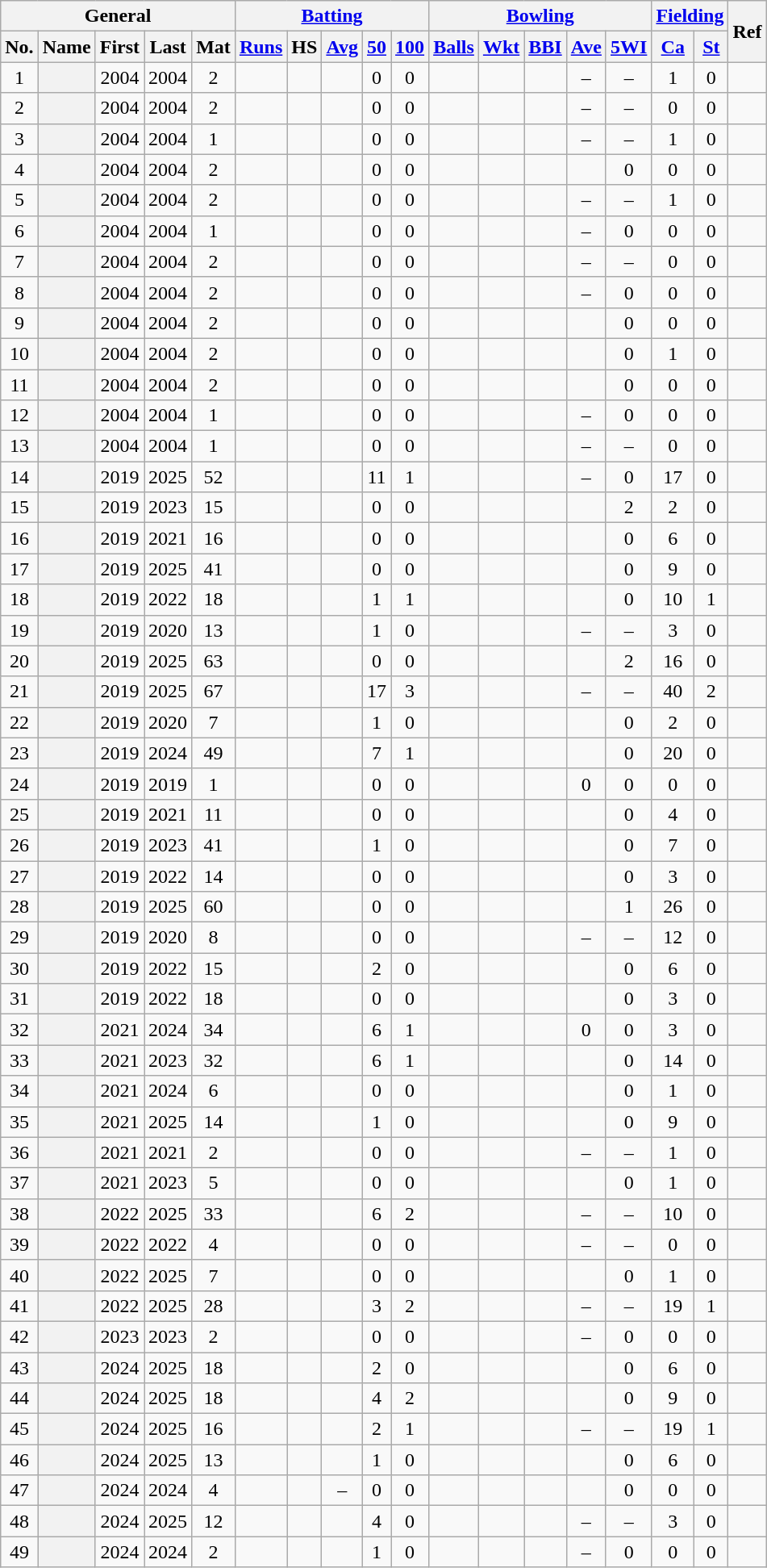<table class="wikitable sortable plainrowheaders">
<tr align="center">
<th scope="col" colspan=5 class="unsortable">General</th>
<th scope="col" colspan=5 class="unsortable"><a href='#'>Batting</a></th>
<th scope="col" colspan=5 class="unsortable"><a href='#'>Bowling</a></th>
<th scope="col" colspan=2 class="unsortable"><a href='#'>Fielding</a></th>
<th scope="col" rowspan=2 class="unsortable">Ref</th>
</tr>
<tr align="center">
<th scope="col">No.</th>
<th scope="col">Name</th>
<th scope="col">First</th>
<th scope="col">Last</th>
<th scope="col">Mat</th>
<th scope="col"><a href='#'>Runs</a></th>
<th scope="col">HS</th>
<th scope="col"><a href='#'>Avg</a></th>
<th scope="col"><a href='#'>50</a></th>
<th scope="col"><a href='#'>100</a></th>
<th scope="col"><a href='#'>Balls</a></th>
<th scope="col"><a href='#'>Wkt</a></th>
<th scope="col"><a href='#'>BBI</a></th>
<th scope="col"><a href='#'>Ave</a></th>
<th><a href='#'>5WI</a></th>
<th scope="col"><a href='#'>Ca</a></th>
<th scope="col"><a href='#'>St</a></th>
</tr>
<tr align="center">
<td>1</td>
<th scope="row"></th>
<td>2004</td>
<td>2004</td>
<td>2</td>
<td></td>
<td></td>
<td></td>
<td>0</td>
<td>0</td>
<td></td>
<td></td>
<td></td>
<td>–</td>
<td>–</td>
<td>1</td>
<td>0</td>
<td></td>
</tr>
<tr align="center">
<td>2</td>
<th scope="row"></th>
<td>2004</td>
<td>2004</td>
<td>2</td>
<td></td>
<td></td>
<td></td>
<td>0</td>
<td>0</td>
<td></td>
<td></td>
<td></td>
<td>–</td>
<td>–</td>
<td>0</td>
<td>0</td>
<td></td>
</tr>
<tr align="center">
<td>3</td>
<th scope="row"></th>
<td>2004</td>
<td>2004</td>
<td>1</td>
<td></td>
<td></td>
<td></td>
<td>0</td>
<td>0</td>
<td></td>
<td></td>
<td></td>
<td>–</td>
<td>–</td>
<td>1</td>
<td>0</td>
<td></td>
</tr>
<tr align="center">
<td>4</td>
<th scope="row"></th>
<td>2004</td>
<td>2004</td>
<td>2</td>
<td></td>
<td></td>
<td></td>
<td>0</td>
<td>0</td>
<td></td>
<td></td>
<td></td>
<td></td>
<td>0</td>
<td>0</td>
<td>0</td>
<td></td>
</tr>
<tr align="center">
<td>5</td>
<th scope="row"></th>
<td>2004</td>
<td>2004</td>
<td>2</td>
<td></td>
<td></td>
<td></td>
<td>0</td>
<td>0</td>
<td></td>
<td></td>
<td></td>
<td>–</td>
<td>–</td>
<td>1</td>
<td>0</td>
<td></td>
</tr>
<tr align="center">
<td>6</td>
<th scope="row"></th>
<td>2004</td>
<td>2004</td>
<td>1</td>
<td></td>
<td></td>
<td></td>
<td>0</td>
<td>0</td>
<td></td>
<td></td>
<td></td>
<td>–</td>
<td>0</td>
<td>0</td>
<td>0</td>
<td></td>
</tr>
<tr align="center">
<td>7</td>
<th scope="row"></th>
<td>2004</td>
<td>2004</td>
<td>2</td>
<td></td>
<td></td>
<td></td>
<td>0</td>
<td>0</td>
<td></td>
<td></td>
<td></td>
<td>–</td>
<td>–</td>
<td>0</td>
<td>0</td>
<td></td>
</tr>
<tr align="center">
<td>8</td>
<th scope="row"></th>
<td>2004</td>
<td>2004</td>
<td>2</td>
<td></td>
<td></td>
<td></td>
<td>0</td>
<td>0</td>
<td></td>
<td></td>
<td></td>
<td>–</td>
<td>0</td>
<td>0</td>
<td>0</td>
<td></td>
</tr>
<tr align="center">
<td>9</td>
<th scope="row"></th>
<td>2004</td>
<td>2004</td>
<td>2</td>
<td></td>
<td></td>
<td></td>
<td>0</td>
<td>0</td>
<td></td>
<td></td>
<td></td>
<td></td>
<td>0</td>
<td>0</td>
<td>0</td>
<td></td>
</tr>
<tr align="center">
<td>10</td>
<th scope="row"></th>
<td>2004</td>
<td>2004</td>
<td>2</td>
<td></td>
<td></td>
<td></td>
<td>0</td>
<td>0</td>
<td></td>
<td></td>
<td></td>
<td></td>
<td>0</td>
<td>1</td>
<td>0</td>
<td></td>
</tr>
<tr align="center">
<td>11</td>
<th scope="row"></th>
<td>2004</td>
<td>2004</td>
<td>2</td>
<td></td>
<td></td>
<td></td>
<td>0</td>
<td>0</td>
<td></td>
<td></td>
<td></td>
<td></td>
<td>0</td>
<td>0</td>
<td>0</td>
<td></td>
</tr>
<tr align="center">
<td>12</td>
<th scope="row"></th>
<td>2004</td>
<td>2004</td>
<td>1</td>
<td></td>
<td></td>
<td></td>
<td>0</td>
<td>0</td>
<td></td>
<td></td>
<td></td>
<td>–</td>
<td>0</td>
<td>0</td>
<td>0</td>
<td></td>
</tr>
<tr align="center">
<td>13</td>
<th scope="row"></th>
<td>2004</td>
<td>2004</td>
<td>1</td>
<td></td>
<td></td>
<td></td>
<td>0</td>
<td>0</td>
<td></td>
<td></td>
<td></td>
<td>–</td>
<td>–</td>
<td>0</td>
<td>0</td>
<td></td>
</tr>
<tr align="center">
<td>14</td>
<th scope="row"></th>
<td>2019</td>
<td>2025</td>
<td>52</td>
<td></td>
<td></td>
<td></td>
<td>11</td>
<td>1</td>
<td></td>
<td></td>
<td></td>
<td>–</td>
<td>0</td>
<td>17</td>
<td>0</td>
<td></td>
</tr>
<tr align="center">
<td>15</td>
<th scope="row"></th>
<td>2019</td>
<td>2023</td>
<td>15</td>
<td></td>
<td></td>
<td></td>
<td>0</td>
<td>0</td>
<td></td>
<td></td>
<td></td>
<td></td>
<td>2</td>
<td>2</td>
<td>0</td>
<td></td>
</tr>
<tr align="center">
<td>16</td>
<th scope="row"></th>
<td>2019</td>
<td>2021</td>
<td>16</td>
<td></td>
<td></td>
<td></td>
<td>0</td>
<td>0</td>
<td></td>
<td></td>
<td></td>
<td></td>
<td>0</td>
<td>6</td>
<td>0</td>
<td></td>
</tr>
<tr align="center">
<td>17</td>
<th scope="row"></th>
<td>2019</td>
<td>2025</td>
<td>41</td>
<td></td>
<td></td>
<td></td>
<td>0</td>
<td>0</td>
<td></td>
<td></td>
<td></td>
<td></td>
<td>0</td>
<td>9</td>
<td>0</td>
<td></td>
</tr>
<tr align="center">
<td>18</td>
<th scope="row"></th>
<td>2019</td>
<td>2022</td>
<td>18</td>
<td></td>
<td></td>
<td></td>
<td>1</td>
<td>1</td>
<td></td>
<td></td>
<td></td>
<td></td>
<td>0</td>
<td>10</td>
<td>1</td>
<td></td>
</tr>
<tr align="center">
<td>19</td>
<th scope="row"></th>
<td>2019</td>
<td>2020</td>
<td>13</td>
<td></td>
<td></td>
<td></td>
<td>1</td>
<td>0</td>
<td></td>
<td></td>
<td></td>
<td>–</td>
<td>–</td>
<td>3</td>
<td>0</td>
<td></td>
</tr>
<tr align="center">
<td>20</td>
<th scope="row"></th>
<td>2019</td>
<td>2025</td>
<td>63</td>
<td></td>
<td></td>
<td></td>
<td>0</td>
<td>0</td>
<td></td>
<td></td>
<td></td>
<td></td>
<td>2</td>
<td>16</td>
<td>0</td>
<td></td>
</tr>
<tr align="center">
<td>21</td>
<th scope="row"></th>
<td>2019</td>
<td>2025</td>
<td>67</td>
<td></td>
<td></td>
<td></td>
<td>17</td>
<td>3</td>
<td></td>
<td></td>
<td></td>
<td>–</td>
<td>–</td>
<td>40</td>
<td>2</td>
<td></td>
</tr>
<tr align="center">
<td>22</td>
<th scope="row"></th>
<td>2019</td>
<td>2020</td>
<td>7</td>
<td></td>
<td></td>
<td></td>
<td>1</td>
<td>0</td>
<td></td>
<td></td>
<td></td>
<td></td>
<td>0</td>
<td>2</td>
<td>0</td>
<td></td>
</tr>
<tr align="center">
<td>23</td>
<th scope="row"></th>
<td>2019</td>
<td>2024</td>
<td>49</td>
<td></td>
<td></td>
<td></td>
<td>7</td>
<td>1</td>
<td></td>
<td></td>
<td></td>
<td></td>
<td>0</td>
<td>20</td>
<td>0</td>
<td></td>
</tr>
<tr align="center">
<td>24</td>
<th scope="row"></th>
<td>2019</td>
<td>2019</td>
<td>1</td>
<td></td>
<td></td>
<td></td>
<td>0</td>
<td>0</td>
<td></td>
<td></td>
<td></td>
<td>0</td>
<td>0</td>
<td>0</td>
<td>0</td>
<td></td>
</tr>
<tr align="center">
<td>25</td>
<th scope="row"></th>
<td>2019</td>
<td>2021</td>
<td>11</td>
<td></td>
<td></td>
<td></td>
<td>0</td>
<td>0</td>
<td></td>
<td></td>
<td></td>
<td></td>
<td>0</td>
<td>4</td>
<td>0</td>
<td></td>
</tr>
<tr align="center">
<td>26</td>
<th scope="row"></th>
<td>2019</td>
<td>2023</td>
<td>41</td>
<td></td>
<td></td>
<td></td>
<td>1</td>
<td>0</td>
<td></td>
<td></td>
<td></td>
<td></td>
<td>0</td>
<td>7</td>
<td>0</td>
<td></td>
</tr>
<tr align="center">
<td>27</td>
<th scope="row"></th>
<td>2019</td>
<td>2022</td>
<td>14</td>
<td></td>
<td></td>
<td></td>
<td>0</td>
<td>0</td>
<td></td>
<td></td>
<td></td>
<td></td>
<td>0</td>
<td>3</td>
<td>0</td>
<td></td>
</tr>
<tr align="center">
<td>28</td>
<th scope="row"></th>
<td>2019</td>
<td>2025</td>
<td>60</td>
<td></td>
<td></td>
<td></td>
<td>0</td>
<td>0</td>
<td></td>
<td></td>
<td></td>
<td></td>
<td>1</td>
<td>26</td>
<td>0</td>
<td></td>
</tr>
<tr align="center">
<td>29</td>
<th scope="row"></th>
<td>2019</td>
<td>2020</td>
<td>8</td>
<td></td>
<td></td>
<td></td>
<td>0</td>
<td>0</td>
<td></td>
<td></td>
<td></td>
<td>–</td>
<td>–</td>
<td>12</td>
<td>0</td>
<td></td>
</tr>
<tr align="center">
<td>30</td>
<th scope="row"></th>
<td>2019</td>
<td>2022</td>
<td>15</td>
<td></td>
<td></td>
<td></td>
<td>2</td>
<td>0</td>
<td></td>
<td></td>
<td></td>
<td></td>
<td>0</td>
<td>6</td>
<td>0</td>
<td></td>
</tr>
<tr align="center">
<td>31</td>
<th scope="row"></th>
<td>2019</td>
<td>2022</td>
<td>18</td>
<td></td>
<td></td>
<td></td>
<td>0</td>
<td>0</td>
<td></td>
<td></td>
<td></td>
<td></td>
<td>0</td>
<td>3</td>
<td>0</td>
<td></td>
</tr>
<tr align="center">
<td>32</td>
<th scope="row"></th>
<td>2021</td>
<td>2024</td>
<td>34</td>
<td></td>
<td></td>
<td></td>
<td>6</td>
<td>1</td>
<td></td>
<td></td>
<td></td>
<td>0</td>
<td>0</td>
<td>3</td>
<td>0</td>
<td></td>
</tr>
<tr align="center">
<td>33</td>
<th scope="row"></th>
<td>2021</td>
<td>2023</td>
<td>32</td>
<td></td>
<td></td>
<td></td>
<td>6</td>
<td>1</td>
<td></td>
<td></td>
<td></td>
<td></td>
<td>0</td>
<td>14</td>
<td>0</td>
<td></td>
</tr>
<tr align="center">
<td>34</td>
<th scope="row"></th>
<td>2021</td>
<td>2024</td>
<td>6</td>
<td></td>
<td></td>
<td></td>
<td>0</td>
<td>0</td>
<td></td>
<td></td>
<td></td>
<td></td>
<td>0</td>
<td>1</td>
<td>0</td>
<td></td>
</tr>
<tr align="center">
<td>35</td>
<th scope="row"></th>
<td>2021</td>
<td>2025</td>
<td>14</td>
<td></td>
<td></td>
<td></td>
<td>1</td>
<td>0</td>
<td></td>
<td></td>
<td></td>
<td></td>
<td>0</td>
<td>9</td>
<td>0</td>
<td></td>
</tr>
<tr align="center">
<td>36</td>
<th scope="row"></th>
<td>2021</td>
<td>2021</td>
<td>2</td>
<td></td>
<td></td>
<td></td>
<td>0</td>
<td>0</td>
<td></td>
<td></td>
<td></td>
<td>–</td>
<td>–</td>
<td>1</td>
<td>0</td>
<td></td>
</tr>
<tr align="center">
<td>37</td>
<th scope="row"></th>
<td>2021</td>
<td>2023</td>
<td>5</td>
<td></td>
<td></td>
<td></td>
<td>0</td>
<td>0</td>
<td></td>
<td></td>
<td></td>
<td></td>
<td>0</td>
<td>1</td>
<td>0</td>
<td></td>
</tr>
<tr align="center">
<td>38</td>
<th scope="row"></th>
<td>2022</td>
<td>2025</td>
<td>33</td>
<td></td>
<td></td>
<td></td>
<td>6</td>
<td>2</td>
<td></td>
<td></td>
<td></td>
<td>–</td>
<td>–</td>
<td>10</td>
<td>0</td>
<td></td>
</tr>
<tr align="center">
<td>39</td>
<th scope="row"></th>
<td>2022</td>
<td>2022</td>
<td>4</td>
<td></td>
<td></td>
<td></td>
<td>0</td>
<td>0</td>
<td></td>
<td></td>
<td></td>
<td>–</td>
<td>–</td>
<td>0</td>
<td>0</td>
<td></td>
</tr>
<tr align="center">
<td>40</td>
<th scope="row"></th>
<td>2022</td>
<td>2025</td>
<td>7</td>
<td></td>
<td></td>
<td></td>
<td>0</td>
<td>0</td>
<td></td>
<td></td>
<td></td>
<td></td>
<td>0</td>
<td>1</td>
<td>0</td>
<td></td>
</tr>
<tr align="center">
<td>41</td>
<th scope="row"></th>
<td>2022</td>
<td>2025</td>
<td>28</td>
<td></td>
<td></td>
<td></td>
<td>3</td>
<td>2</td>
<td></td>
<td></td>
<td></td>
<td>–</td>
<td>–</td>
<td>19</td>
<td>1</td>
<td></td>
</tr>
<tr align="center">
<td>42</td>
<th scope="row"></th>
<td>2023</td>
<td>2023</td>
<td>2</td>
<td></td>
<td></td>
<td></td>
<td>0</td>
<td>0</td>
<td></td>
<td></td>
<td></td>
<td>–</td>
<td>0</td>
<td>0</td>
<td>0</td>
<td></td>
</tr>
<tr align="center">
<td>43</td>
<th scope="row"></th>
<td>2024</td>
<td>2025</td>
<td>18</td>
<td></td>
<td></td>
<td></td>
<td>2</td>
<td>0</td>
<td></td>
<td></td>
<td></td>
<td></td>
<td>0</td>
<td>6</td>
<td>0</td>
<td></td>
</tr>
<tr align="center">
<td>44</td>
<th scope="row"></th>
<td>2024</td>
<td>2025</td>
<td>18</td>
<td></td>
<td></td>
<td></td>
<td>4</td>
<td>2</td>
<td></td>
<td></td>
<td></td>
<td></td>
<td>0</td>
<td>9</td>
<td>0</td>
<td></td>
</tr>
<tr align="center">
<td>45</td>
<th scope="row"></th>
<td>2024</td>
<td>2025</td>
<td>16</td>
<td></td>
<td></td>
<td></td>
<td>2</td>
<td>1</td>
<td></td>
<td></td>
<td></td>
<td>–</td>
<td>–</td>
<td>19</td>
<td>1</td>
<td></td>
</tr>
<tr align="center">
<td>46</td>
<th scope="row"></th>
<td>2024</td>
<td>2025</td>
<td>13</td>
<td></td>
<td></td>
<td></td>
<td>1</td>
<td>0</td>
<td></td>
<td></td>
<td></td>
<td></td>
<td>0</td>
<td>6</td>
<td>0</td>
<td></td>
</tr>
<tr align="center">
<td>47</td>
<th scope="row"></th>
<td>2024</td>
<td>2024</td>
<td>4</td>
<td></td>
<td></td>
<td>–</td>
<td>0</td>
<td>0</td>
<td></td>
<td></td>
<td></td>
<td></td>
<td>0</td>
<td>0</td>
<td>0</td>
<td></td>
</tr>
<tr align="center">
<td>48</td>
<th scope="row"></th>
<td>2024</td>
<td>2025</td>
<td>12</td>
<td></td>
<td></td>
<td></td>
<td>4</td>
<td>0</td>
<td></td>
<td></td>
<td></td>
<td>–</td>
<td>–</td>
<td>3</td>
<td>0</td>
<td></td>
</tr>
<tr align="center">
<td>49</td>
<th scope="row"></th>
<td>2024</td>
<td>2024</td>
<td>2</td>
<td></td>
<td></td>
<td></td>
<td>1</td>
<td>0</td>
<td></td>
<td></td>
<td></td>
<td>–</td>
<td>0</td>
<td>0</td>
<td>0</td>
<td></td>
</tr>
</table>
